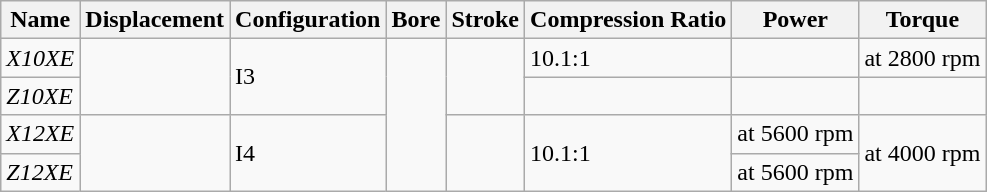<table class=wikitable>
<tr>
<th>Name</th>
<th>Displacement</th>
<th>Configuration</th>
<th>Bore</th>
<th>Stroke</th>
<th>Compression Ratio</th>
<th>Power</th>
<th>Torque</th>
</tr>
<tr>
<td><em>X10XE</em></td>
<td rowspan=2></td>
<td rowspan=2>I3</td>
<td rowspan=4></td>
<td rowspan=2></td>
<td>10.1:1</td>
<td></td>
<td> at 2800 rpm</td>
</tr>
<tr>
<td><em>Z10XE</em></td>
<td></td>
<td></td>
<td></td>
</tr>
<tr>
<td><em>X12XE</em></td>
<td rowspan=2></td>
<td rowspan=2>I4</td>
<td rowspan=2></td>
<td rowspan=2>10.1:1</td>
<td> at 5600 rpm</td>
<td rowspan=2> at 4000 rpm</td>
</tr>
<tr>
<td><em>Z12XE</em></td>
<td> at 5600 rpm</td>
</tr>
</table>
